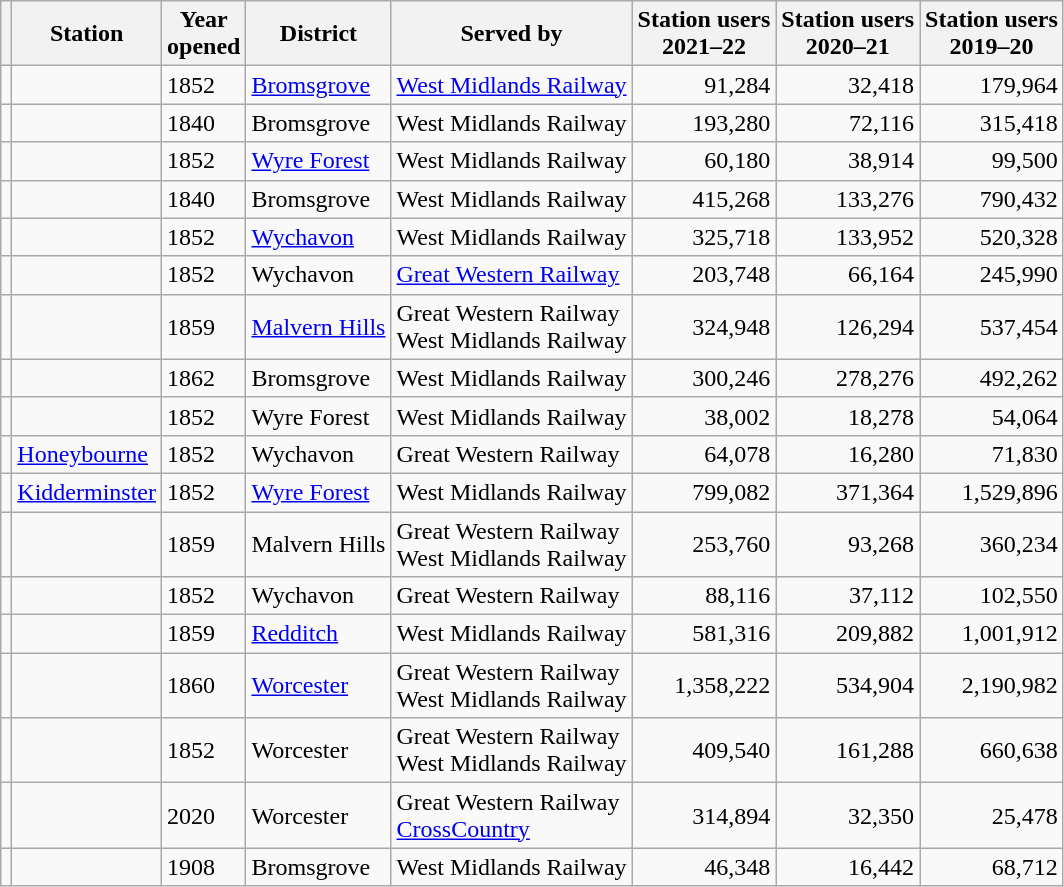<table class="wikitable sortable" border="1">
<tr>
<th></th>
<th>Station</th>
<th>Year<br>opened</th>
<th>District</th>
<th>Served by</th>
<th>Station users<br>2021–22</th>
<th>Station users<br>2020–21</th>
<th>Station users<br>2019–20</th>
</tr>
<tr>
<td></td>
<td></td>
<td>1852</td>
<td><a href='#'>Bromsgrove</a></td>
<td><a href='#'>West Midlands Railway</a></td>
<td align="right">91,284</td>
<td align="right">32,418</td>
<td align="right">179,964</td>
</tr>
<tr>
<td></td>
<td></td>
<td>1840</td>
<td>Bromsgrove</td>
<td>West Midlands Railway</td>
<td align="right">193,280</td>
<td align="right">72,116</td>
<td align="right">315,418</td>
</tr>
<tr>
<td></td>
<td></td>
<td>1852</td>
<td><a href='#'>Wyre Forest</a></td>
<td>West Midlands Railway</td>
<td align="right">60,180</td>
<td align="right">38,914</td>
<td align="right">99,500</td>
</tr>
<tr>
<td></td>
<td></td>
<td>1840</td>
<td>Bromsgrove</td>
<td>West Midlands Railway</td>
<td align="right">415,268</td>
<td align="right">133,276</td>
<td align="right">790,432</td>
</tr>
<tr>
<td></td>
<td></td>
<td>1852</td>
<td><a href='#'>Wychavon</a></td>
<td>West Midlands Railway</td>
<td align="right">325,718</td>
<td align="right">133,952</td>
<td align="right">520,328</td>
</tr>
<tr>
<td></td>
<td></td>
<td>1852</td>
<td>Wychavon</td>
<td><a href='#'>Great Western Railway</a></td>
<td align="right">203,748</td>
<td align="right">66,164</td>
<td align="right">245,990</td>
</tr>
<tr>
<td></td>
<td></td>
<td>1859</td>
<td><a href='#'>Malvern Hills</a></td>
<td>Great Western Railway<br>West Midlands Railway</td>
<td align="right">324,948</td>
<td align="right">126,294</td>
<td align="right">537,454</td>
</tr>
<tr>
<td></td>
<td></td>
<td>1862</td>
<td>Bromsgrove</td>
<td>West Midlands Railway</td>
<td align="right">300,246</td>
<td align="right">278,276</td>
<td align="right">492,262</td>
</tr>
<tr>
<td></td>
<td></td>
<td>1852</td>
<td>Wyre Forest</td>
<td>West Midlands Railway</td>
<td align="right">38,002</td>
<td align="right">18,278</td>
<td align="right">54,064</td>
</tr>
<tr>
<td></td>
<td><a href='#'>Honeybourne</a></td>
<td>1852</td>
<td>Wychavon</td>
<td>Great Western Railway</td>
<td align="right">64,078</td>
<td align="right">16,280</td>
<td align="right">71,830</td>
</tr>
<tr>
<td></td>
<td><a href='#'>Kidderminster</a></td>
<td>1852</td>
<td><a href='#'>Wyre Forest</a></td>
<td>West Midlands Railway</td>
<td align="right">799,082</td>
<td align="right">371,364</td>
<td align="right">1,529,896</td>
</tr>
<tr>
<td></td>
<td></td>
<td>1859</td>
<td>Malvern Hills</td>
<td>Great Western Railway<br>West Midlands Railway</td>
<td align="right">253,760</td>
<td align="right">93,268</td>
<td align="right">360,234</td>
</tr>
<tr>
<td></td>
<td></td>
<td>1852</td>
<td>Wychavon</td>
<td>Great Western Railway</td>
<td align="right">88,116</td>
<td align="right">37,112</td>
<td align="right">102,550</td>
</tr>
<tr>
<td></td>
<td></td>
<td>1859</td>
<td><a href='#'>Redditch</a></td>
<td>West Midlands Railway</td>
<td align="right">581,316</td>
<td align="right">209,882</td>
<td align="right">1,001,912</td>
</tr>
<tr>
<td></td>
<td></td>
<td>1860</td>
<td><a href='#'>Worcester</a></td>
<td>Great Western Railway<br>West Midlands Railway</td>
<td align="right">1,358,222</td>
<td align="right">534,904</td>
<td align="right">2,190,982</td>
</tr>
<tr>
<td></td>
<td></td>
<td>1852</td>
<td>Worcester</td>
<td>Great Western Railway<br>West Midlands Railway</td>
<td align="right">409,540</td>
<td align="right">161,288</td>
<td align="right">660,638</td>
</tr>
<tr>
<td></td>
<td></td>
<td>2020</td>
<td>Worcester</td>
<td>Great Western Railway<br><a href='#'>CrossCountry</a><br></td>
<td align="right">314,894</td>
<td align="right">32,350</td>
<td align="right">25,478</td>
</tr>
<tr>
<td></td>
<td></td>
<td>1908</td>
<td>Bromsgrove</td>
<td>West Midlands Railway</td>
<td align="right">46,348</td>
<td align="right">16,442</td>
<td align="right">68,712</td>
</tr>
</table>
